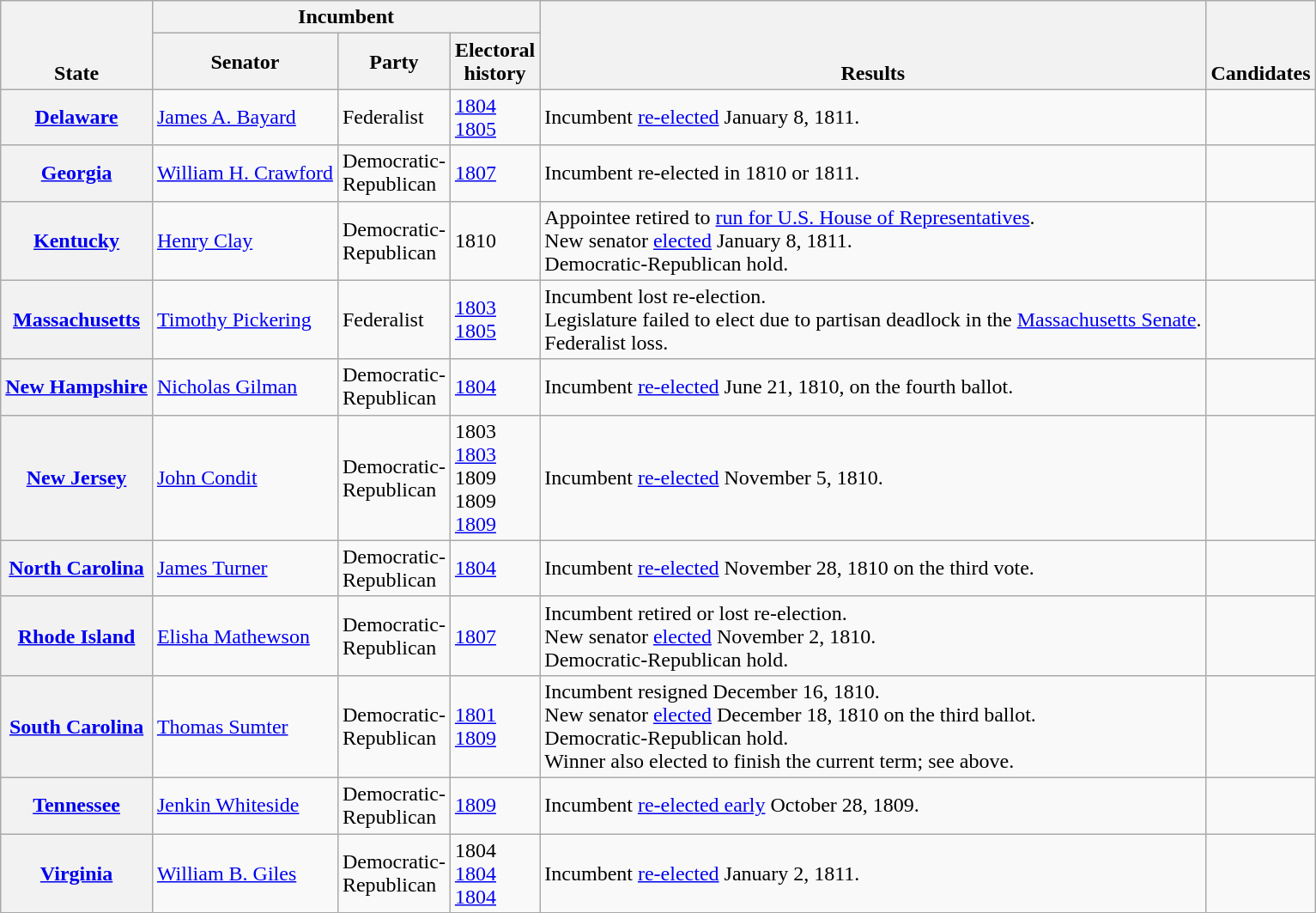<table class=wikitable>
<tr valign=bottom>
<th rowspan=2>State</th>
<th colspan=3>Incumbent</th>
<th rowspan=2>Results</th>
<th rowspan=2>Candidates</th>
</tr>
<tr>
<th>Senator</th>
<th>Party</th>
<th>Electoral<br>history</th>
</tr>
<tr>
<th><a href='#'>Delaware</a></th>
<td><a href='#'>James A. Bayard</a></td>
<td>Federalist</td>
<td><a href='#'>1804</a><br><a href='#'>1805</a></td>
<td>Incumbent <a href='#'>re-elected</a> January 8, 1811.</td>
<td nowrap></td>
</tr>
<tr>
<th><a href='#'>Georgia</a></th>
<td><a href='#'>William H. Crawford</a></td>
<td>Democratic-<br>Republican</td>
<td><a href='#'>1807</a></td>
<td>Incumbent re-elected in 1810 or 1811.</td>
<td nowrap></td>
</tr>
<tr>
<th><a href='#'>Kentucky</a></th>
<td><a href='#'>Henry Clay</a></td>
<td>Democratic-<br>Republican</td>
<td>1810 </td>
<td>Appointee retired to <a href='#'>run for U.S. House of Representatives</a>.<br>New senator <a href='#'>elected</a> January 8, 1811.<br>Democratic-Republican hold.</td>
<td nowrap></td>
</tr>
<tr>
<th><a href='#'>Massachusetts</a></th>
<td><a href='#'>Timothy Pickering</a></td>
<td>Federalist</td>
<td><a href='#'>1803</a><br><a href='#'>1805</a></td>
<td>Incumbent lost re-election.<br>Legislature failed to elect due to partisan deadlock in the <a href='#'>Massachusetts Senate</a>.<br>Federalist loss.</td>
<td nowrap></td>
</tr>
<tr>
<th><a href='#'>New Hampshire</a></th>
<td><a href='#'>Nicholas Gilman</a></td>
<td>Democratic-<br>Republican</td>
<td><a href='#'>1804</a></td>
<td>Incumbent <a href='#'>re-elected</a> June 21, 1810, on the fourth ballot.</td>
<td nowrap></td>
</tr>
<tr>
<th><a href='#'>New Jersey</a></th>
<td><a href='#'>John Condit</a></td>
<td>Democratic-<br>Republican</td>
<td>1803 <br><a href='#'>1803</a><br>1809 <br>1809 <br><a href='#'>1809</a></td>
<td>Incumbent <a href='#'>re-elected</a> November 5, 1810.</td>
<td nowrap></td>
</tr>
<tr>
<th><a href='#'>North Carolina</a></th>
<td><a href='#'>James Turner</a></td>
<td>Democratic-<br>Republican</td>
<td><a href='#'>1804</a></td>
<td>Incumbent <a href='#'>re-elected</a> November 28, 1810 on the third vote.</td>
<td nowrap></td>
</tr>
<tr>
<th><a href='#'>Rhode Island</a></th>
<td><a href='#'>Elisha Mathewson</a></td>
<td>Democratic-<br>Republican</td>
<td><a href='#'>1807</a></td>
<td>Incumbent retired or lost re-election.<br>New senator <a href='#'>elected</a> November 2, 1810.<br>Democratic-Republican hold.</td>
<td nowrap></td>
</tr>
<tr>
<th><a href='#'>South Carolina</a></th>
<td><a href='#'>Thomas Sumter</a></td>
<td>Democratic-<br>Republican</td>
<td><a href='#'>1801</a><br><a href='#'>1809</a></td>
<td>Incumbent resigned December 16, 1810.<br>New senator <a href='#'>elected</a> December 18, 1810 on the third ballot.<br>Democratic-Republican hold.<br>Winner also elected to finish the current term; see above.</td>
<td nowrap></td>
</tr>
<tr>
<th><a href='#'>Tennessee</a></th>
<td><a href='#'>Jenkin Whiteside</a></td>
<td>Democratic-<br>Republican</td>
<td><a href='#'>1809</a></td>
<td>Incumbent <a href='#'>re-elected early</a> October 28, 1809.</td>
<td nowrap></td>
</tr>
<tr>
<th><a href='#'>Virginia</a></th>
<td><a href='#'>William B. Giles</a></td>
<td>Democratic-<br>Republican</td>
<td>1804 <br><a href='#'>1804</a><br><a href='#'>1804</a></td>
<td>Incumbent <a href='#'>re-elected</a> January 2, 1811.</td>
<td nowrap></td>
</tr>
</table>
